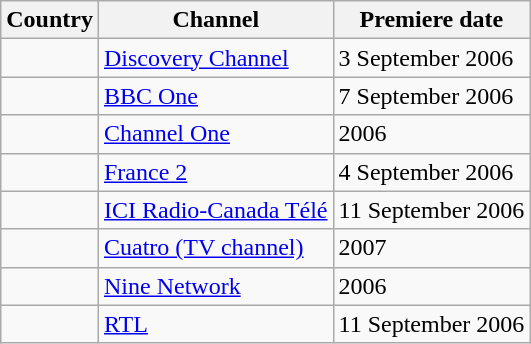<table class=wikitable>
<tr>
<th>Country</th>
<th>Channel</th>
<th>Premiere date</th>
</tr>
<tr>
<td></td>
<td><a href='#'>Discovery Channel</a></td>
<td>3 September 2006</td>
</tr>
<tr>
<td></td>
<td><a href='#'>BBC One</a></td>
<td>7 September 2006</td>
</tr>
<tr>
<td></td>
<td><a href='#'>Channel One</a></td>
<td>2006</td>
</tr>
<tr>
<td></td>
<td><a href='#'>France 2</a></td>
<td>4 September 2006</td>
</tr>
<tr>
<td></td>
<td><a href='#'>ICI Radio-Canada Télé</a></td>
<td>11 September 2006</td>
</tr>
<tr>
<td></td>
<td><a href='#'>Cuatro (TV channel)</a></td>
<td>2007</td>
</tr>
<tr>
<td></td>
<td><a href='#'>Nine Network</a></td>
<td>2006</td>
</tr>
<tr>
<td></td>
<td><a href='#'>RTL</a></td>
<td>11 September 2006</td>
</tr>
</table>
